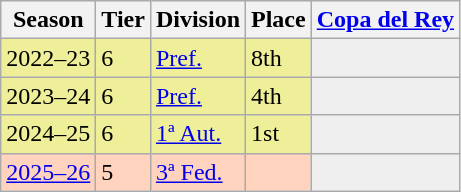<table class="wikitable">
<tr style="background:#f0f6fa;">
<th>Season</th>
<th>Tier</th>
<th>Division</th>
<th>Place</th>
<th><a href='#'>Copa del Rey</a></th>
</tr>
<tr>
<td style="background:#EFEF99;">2022–23</td>
<td style="background:#EFEF99;">6</td>
<td style="background:#EFEF99;"><a href='#'>Pref.</a></td>
<td style="background:#EFEF99;">8th</td>
<th style="background:#EFEFEF;"></th>
</tr>
<tr>
<td style="background:#EFEF99;">2023–24</td>
<td style="background:#EFEF99;">6</td>
<td style="background:#EFEF99;"><a href='#'>Pref.</a></td>
<td style="background:#EFEF99;">4th</td>
<th style="background:#EFEFEF;"></th>
</tr>
<tr>
<td style="background:#EFEF99;">2024–25</td>
<td style="background:#EFEF99;">6</td>
<td style="background:#EFEF99;"><a href='#'>1ª Aut.</a></td>
<td style="background:#EFEF99;">1st</td>
<th style="background:#EFEFEF;"></th>
</tr>
<tr>
<td style="background:#FFD3BD;"><a href='#'>2025–26</a></td>
<td style="background:#FFD3BD;">5</td>
<td style="background:#FFD3BD;"><a href='#'>3ª Fed.</a></td>
<td style="background:#FFD3BD;"></td>
<th style="background:#efefef;"></th>
</tr>
</table>
